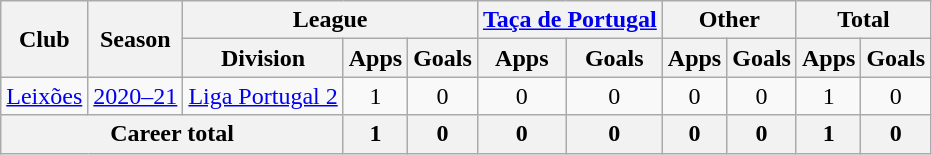<table class="wikitable" style="text-align: center;">
<tr>
<th rowspan="2">Club</th>
<th rowspan="2">Season</th>
<th colspan="3">League</th>
<th colspan="2"><a href='#'>Taça de Portugal</a></th>
<th colspan="2">Other</th>
<th colspan="2">Total</th>
</tr>
<tr>
<th>Division</th>
<th>Apps</th>
<th>Goals</th>
<th>Apps</th>
<th>Goals</th>
<th>Apps</th>
<th>Goals</th>
<th>Apps</th>
<th>Goals</th>
</tr>
<tr>
<td><a href='#'>Leixões</a></td>
<td><a href='#'>2020–21</a></td>
<td><a href='#'>Liga Portugal 2</a></td>
<td>1</td>
<td>0</td>
<td>0</td>
<td>0</td>
<td>0</td>
<td>0</td>
<td>1</td>
<td>0</td>
</tr>
<tr>
<th colspan="3"><strong>Career total</strong></th>
<th>1</th>
<th>0</th>
<th>0</th>
<th>0</th>
<th>0</th>
<th>0</th>
<th>1</th>
<th>0</th>
</tr>
</table>
